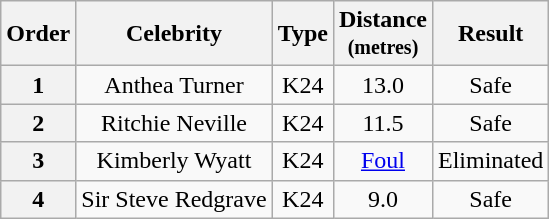<table class="wikitable plainrowheaders" style="text-align:center;">
<tr>
<th>Order</th>
<th>Celebrity</th>
<th>Type</th>
<th>Distance<br><small>(metres)</small></th>
<th>Result</th>
</tr>
<tr>
<th>1</th>
<td>Anthea Turner</td>
<td>K24</td>
<td>13.0</td>
<td>Safe</td>
</tr>
<tr>
<th>2</th>
<td>Ritchie Neville</td>
<td>K24</td>
<td>11.5</td>
<td>Safe</td>
</tr>
<tr>
<th>3</th>
<td>Kimberly Wyatt</td>
<td>K24</td>
<td><a href='#'>Foul</a></td>
<td>Eliminated</td>
</tr>
<tr>
<th>4</th>
<td>Sir Steve Redgrave</td>
<td>K24</td>
<td>9.0</td>
<td>Safe</td>
</tr>
</table>
